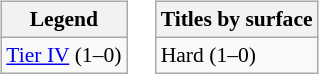<table>
<tr valign=top>
<td><br><table class="wikitable" style=font-size:90%>
<tr>
<th>Legend</th>
</tr>
<tr>
<td><a href='#'>Tier IV</a> (1–0)</td>
</tr>
</table>
</td>
<td><br><table class="wikitable"  style=font-size:90%>
<tr>
<th>Titles by surface</th>
</tr>
<tr>
<td>Hard (1–0)</td>
</tr>
</table>
</td>
</tr>
</table>
